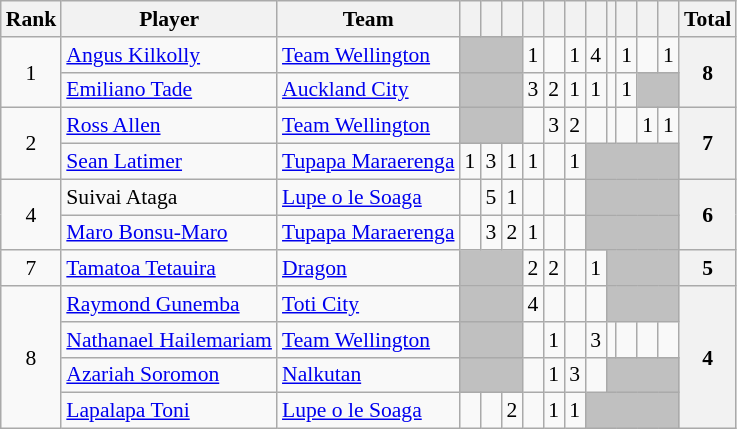<table class="wikitable" style="text-align:center; font-size:90%">
<tr>
<th>Rank</th>
<th>Player</th>
<th>Team</th>
<th></th>
<th></th>
<th></th>
<th></th>
<th></th>
<th></th>
<th></th>
<th></th>
<th></th>
<th></th>
<th></th>
<th>Total</th>
</tr>
<tr>
<td rowspan=2>1</td>
<td align=left> <a href='#'>Angus Kilkolly</a></td>
<td align=left> <a href='#'>Team Wellington</a></td>
<td bgcolor="silver" colspan=3></td>
<td>1</td>
<td></td>
<td>1</td>
<td>4</td>
<td></td>
<td>1</td>
<td></td>
<td>1</td>
<th rowspan=2>8</th>
</tr>
<tr>
<td align=left> <a href='#'>Emiliano Tade</a></td>
<td align=left> <a href='#'>Auckland City</a></td>
<td bgcolor="silver" colspan=3></td>
<td>3</td>
<td>2</td>
<td>1</td>
<td>1</td>
<td></td>
<td>1</td>
<td bgcolor="silver" colspan=2></td>
</tr>
<tr>
<td rowspan=2>2</td>
<td align=left> <a href='#'>Ross Allen</a></td>
<td align=left> <a href='#'>Team Wellington</a></td>
<td bgcolor="silver" colspan=3></td>
<td></td>
<td>3</td>
<td>2</td>
<td></td>
<td></td>
<td></td>
<td>1</td>
<td>1</td>
<th rowspan=2>7</th>
</tr>
<tr>
<td align=left> <a href='#'>Sean Latimer</a></td>
<td align=left> <a href='#'>Tupapa Maraerenga</a></td>
<td>1</td>
<td>3</td>
<td>1</td>
<td>1</td>
<td></td>
<td>1</td>
<td bgcolor="silver" colspan=5></td>
</tr>
<tr>
<td rowspan=2>4</td>
<td align=left> Suivai Ataga</td>
<td align=left> <a href='#'>Lupe o le Soaga</a></td>
<td></td>
<td>5</td>
<td>1</td>
<td></td>
<td></td>
<td></td>
<td bgcolor="silver" colspan=5></td>
<th rowspan=2>6</th>
</tr>
<tr>
<td align=left> <a href='#'>Maro Bonsu-Maro</a></td>
<td align=left> <a href='#'>Tupapa Maraerenga</a></td>
<td></td>
<td>3</td>
<td>2</td>
<td>1</td>
<td></td>
<td></td>
<td bgcolor="silver" colspan=5></td>
</tr>
<tr>
<td>7</td>
<td align=left> <a href='#'>Tamatoa Tetauira</a></td>
<td align=left> <a href='#'>Dragon</a></td>
<td bgcolor="silver" colspan=3></td>
<td>2</td>
<td>2</td>
<td></td>
<td>1</td>
<td bgcolor="silver" colspan=4></td>
<th>5</th>
</tr>
<tr>
<td rowspan=4>8</td>
<td align=left> <a href='#'>Raymond Gunemba</a></td>
<td align=left> <a href='#'>Toti City</a></td>
<td bgcolor="silver" colspan=3></td>
<td>4</td>
<td></td>
<td></td>
<td></td>
<td bgcolor="silver" colspan=4></td>
<th rowspan=4>4</th>
</tr>
<tr>
<td align=left> <a href='#'>Nathanael Hailemariam</a></td>
<td align=left> <a href='#'>Team Wellington</a></td>
<td bgcolor="silver" colspan=3></td>
<td></td>
<td>1</td>
<td></td>
<td>3</td>
<td></td>
<td></td>
<td></td>
<td></td>
</tr>
<tr>
<td align=left> <a href='#'>Azariah Soromon</a></td>
<td align=left> <a href='#'>Nalkutan</a></td>
<td bgcolor="silver" colspan=3></td>
<td></td>
<td>1</td>
<td>3</td>
<td></td>
<td bgcolor="silver" colspan=4></td>
</tr>
<tr>
<td align=left> <a href='#'>Lapalapa Toni</a></td>
<td align=left> <a href='#'>Lupe o le Soaga</a></td>
<td></td>
<td></td>
<td>2</td>
<td></td>
<td>1</td>
<td>1</td>
<td bgcolor="silver" colspan=5></td>
</tr>
</table>
